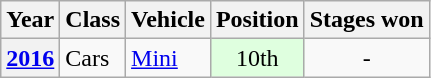<table class="wikitable">
<tr>
<th>Year</th>
<th>Class</th>
<th>Vehicle</th>
<th>Position</th>
<th>Stages won</th>
</tr>
<tr>
<th><a href='#'>2016</a></th>
<td rowspan=1>Cars</td>
<td rowspan=1><a href='#'>Mini</a></td>
<td align="center" style="background:#DFFFDF;">10th</td>
<td align="center">-</td>
</tr>
</table>
